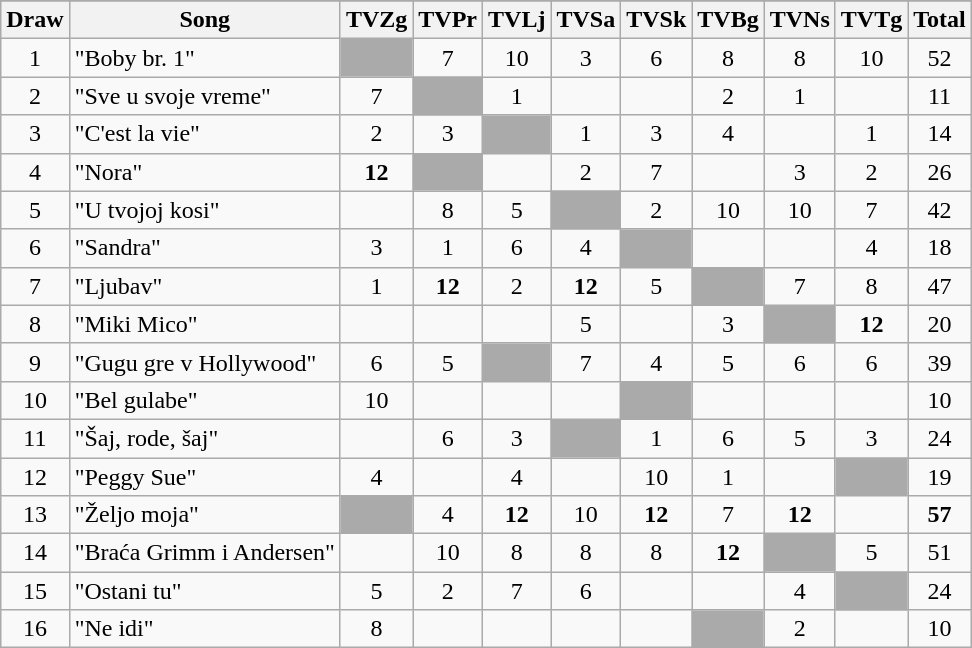<table class="wikitable" style="margin: 1em auto 1em auto; text-align:center;">
<tr>
</tr>
<tr>
<th>Draw</th>
<th>Song</th>
<th>TVZg</th>
<th>TVPr</th>
<th>TVLj</th>
<th>TVSa</th>
<th>TVSk</th>
<th>TVBg</th>
<th>TVNs</th>
<th>TVTg</th>
<th>Total</th>
</tr>
<tr>
<td>1</td>
<td align="left">"Boby br. 1"</td>
<td style="text-align:left; background:#aaa;"></td>
<td>7</td>
<td>10</td>
<td>3</td>
<td>6</td>
<td>8</td>
<td>8</td>
<td>10</td>
<td>52</td>
</tr>
<tr>
<td>2</td>
<td align="left">"Sve u svoje vreme"</td>
<td>7</td>
<td style="text-align:left; background:#aaa;"></td>
<td>1</td>
<td></td>
<td></td>
<td>2</td>
<td>1</td>
<td></td>
<td>11</td>
</tr>
<tr>
<td>3</td>
<td align="left">"C'est la vie"</td>
<td>2</td>
<td>3</td>
<td style="text-align:left; background:#aaa;"></td>
<td>1</td>
<td>3</td>
<td>4</td>
<td></td>
<td>1</td>
<td>14</td>
</tr>
<tr>
<td>4</td>
<td align="left">"Nora"</td>
<td><strong>12</strong></td>
<td style="text-align:left; background:#aaa;"></td>
<td></td>
<td>2</td>
<td>7</td>
<td></td>
<td>3</td>
<td>2</td>
<td>26</td>
</tr>
<tr>
<td>5</td>
<td align="left">"U tvojoj kosi"</td>
<td></td>
<td>8</td>
<td>5</td>
<td style="text-align:left; background:#aaa;"></td>
<td>2</td>
<td>10</td>
<td>10</td>
<td>7</td>
<td>42</td>
</tr>
<tr>
<td>6</td>
<td align="left">"Sandra"</td>
<td>3</td>
<td>1</td>
<td>6</td>
<td>4</td>
<td style="text-align:left; background:#aaa;"></td>
<td></td>
<td></td>
<td>4</td>
<td>18</td>
</tr>
<tr>
<td>7</td>
<td align="left">"Ljubav"</td>
<td>1</td>
<td><strong>12</strong></td>
<td>2</td>
<td><strong>12</strong></td>
<td>5</td>
<td style="text-align:left; background:#aaa;"></td>
<td>7</td>
<td>8</td>
<td>47</td>
</tr>
<tr>
<td>8</td>
<td align="left">"Miki Mico"</td>
<td></td>
<td></td>
<td></td>
<td>5</td>
<td></td>
<td>3</td>
<td style="text-align:left; background:#aaa;"></td>
<td><strong>12</strong></td>
<td>20</td>
</tr>
<tr>
<td>9</td>
<td align="left">"Gugu gre v Hollywood"</td>
<td>6</td>
<td>5</td>
<td style="text-align:left; background:#aaa;"></td>
<td>7</td>
<td>4</td>
<td>5</td>
<td>6</td>
<td>6</td>
<td>39</td>
</tr>
<tr>
<td>10</td>
<td align="left">"Bel gulabe"</td>
<td>10</td>
<td></td>
<td></td>
<td></td>
<td style="text-align:left; background:#aaa;"></td>
<td></td>
<td></td>
<td></td>
<td>10</td>
</tr>
<tr>
<td>11</td>
<td align="left">"Šaj, rode, šaj"</td>
<td></td>
<td>6</td>
<td>3</td>
<td style="text-align:left; background:#aaa;"></td>
<td>1</td>
<td>6</td>
<td>5</td>
<td>3</td>
<td>24</td>
</tr>
<tr>
<td>12</td>
<td align="left">"Peggy Sue"</td>
<td>4</td>
<td></td>
<td>4</td>
<td></td>
<td>10</td>
<td>1</td>
<td></td>
<td style="text-align:left; background:#aaa;"></td>
<td>19</td>
</tr>
<tr>
<td>13</td>
<td align="left">"Željo moja"</td>
<td style="text-align:left; background:#aaa;"></td>
<td>4</td>
<td><strong>12</strong></td>
<td>10</td>
<td><strong>12</strong></td>
<td>7</td>
<td><strong>12</strong></td>
<td></td>
<td><strong>57</strong></td>
</tr>
<tr>
<td>14</td>
<td align="left">"Braća Grimm i Andersen"</td>
<td></td>
<td>10</td>
<td>8</td>
<td>8</td>
<td>8</td>
<td><strong>12</strong></td>
<td style="text-align:left; background:#aaa;"></td>
<td>5</td>
<td>51</td>
</tr>
<tr>
<td>15</td>
<td align="left">"Ostani tu"</td>
<td>5</td>
<td>2</td>
<td>7</td>
<td>6</td>
<td></td>
<td></td>
<td>4</td>
<td style="text-align:left; background:#aaa;"></td>
<td>24</td>
</tr>
<tr>
<td>16</td>
<td align="left">"Ne idi"</td>
<td>8</td>
<td></td>
<td></td>
<td></td>
<td></td>
<td style="text-align:left; background:#aaa;"></td>
<td>2</td>
<td></td>
<td>10</td>
</tr>
</table>
